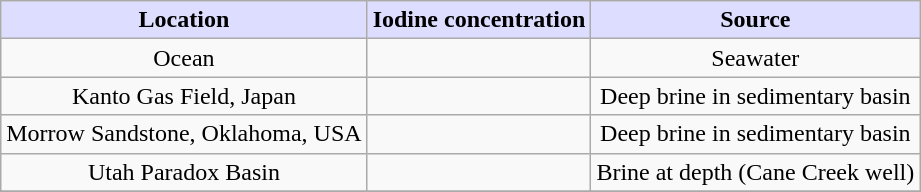<table class="wikitable sortable sortable">
<tr>
<th style="background:#DDDDFF;">Location</th>
<th style="background:#DDDDFF;">Iodine concentration</th>
<th style="background:#DDDDFF;">Source</th>
</tr>
<tr>
<td align=center>Ocean</td>
<td align=center></td>
<td align=center>Seawater</td>
</tr>
<tr>
<td align=center>Kanto Gas Field, Japan</td>
<td align=center></td>
<td align=center>Deep brine in sedimentary basin</td>
</tr>
<tr>
<td align=center>Morrow Sandstone, Oklahoma, USA</td>
<td align=center></td>
<td align=center>Deep brine in sedimentary basin</td>
</tr>
<tr>
<td align=center>Utah Paradox Basin</td>
<td align=center></td>
<td align=center>Brine at depth (Cane Creek well)</td>
</tr>
<tr>
</tr>
</table>
